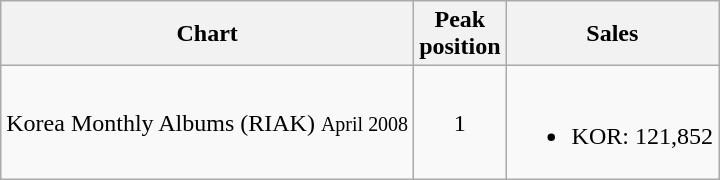<table class="wikitable">
<tr>
<th>Chart</th>
<th>Peak<br>position</th>
<th>Sales</th>
</tr>
<tr>
<td>Korea Monthly Albums (RIAK) <small>April 2008</small></td>
<td style="text-align:center">1</td>
<td><br><ul><li>KOR: 121,852</li></ul></td>
</tr>
</table>
